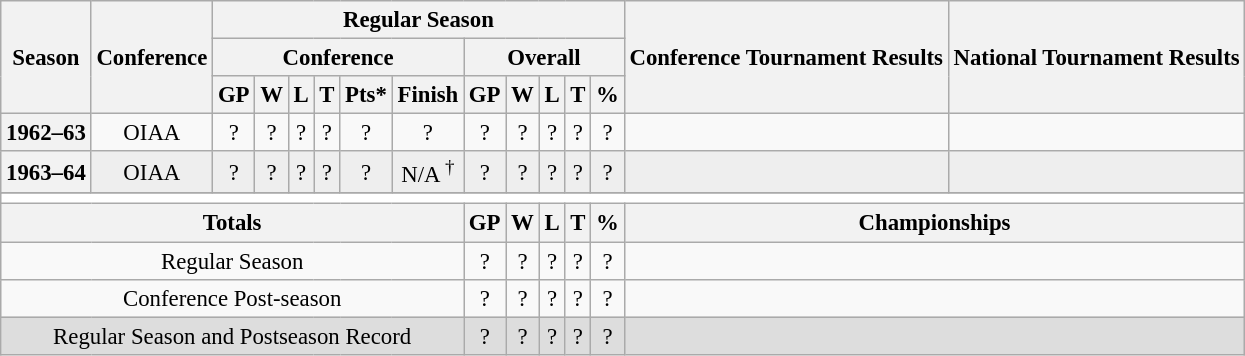<table class="wikitable" style="text-align: center; font-size: 95%">
<tr>
<th rowspan="3">Season</th>
<th rowspan="3">Conference</th>
<th colspan="11">Regular Season</th>
<th rowspan="3">Conference Tournament Results</th>
<th rowspan="3">National Tournament Results</th>
</tr>
<tr>
<th colspan="6">Conference</th>
<th colspan="5">Overall</th>
</tr>
<tr>
<th>GP</th>
<th>W</th>
<th>L</th>
<th>T</th>
<th>Pts*</th>
<th>Finish</th>
<th>GP</th>
<th>W</th>
<th>L</th>
<th>T</th>
<th>%</th>
</tr>
<tr>
<th>1962–63</th>
<td>OIAA</td>
<td>?</td>
<td>?</td>
<td>?</td>
<td>?</td>
<td>?</td>
<td>?</td>
<td>?</td>
<td>?</td>
<td>?</td>
<td>?</td>
<td>?</td>
<td align="left"></td>
<td align="left"></td>
</tr>
<tr bgcolor=eeeeee>
<th>1963–64</th>
<td>OIAA</td>
<td>?</td>
<td>?</td>
<td>?</td>
<td>?</td>
<td>?</td>
<td>N/A <sup>†</sup></td>
<td>?</td>
<td>?</td>
<td>?</td>
<td>?</td>
<td>?</td>
<td align="left"></td>
<td align="left"></td>
</tr>
<tr>
</tr>
<tr ->
</tr>
<tr>
<td colspan="15" style="background:#fff;"></td>
</tr>
<tr>
<th colspan="8">Totals</th>
<th>GP</th>
<th>W</th>
<th>L</th>
<th>T</th>
<th>%</th>
<th colspan="2">Championships</th>
</tr>
<tr>
<td colspan="8">Regular Season</td>
<td>?</td>
<td>?</td>
<td>?</td>
<td>?</td>
<td>?</td>
<td colspan="2" align="left"></td>
</tr>
<tr>
<td colspan="8">Conference Post-season</td>
<td>?</td>
<td>?</td>
<td>?</td>
<td>?</td>
<td>?</td>
<td colspan="2" align="left"></td>
</tr>
<tr bgcolor=dddddd>
<td colspan="8">Regular Season and Postseason Record</td>
<td>?</td>
<td>?</td>
<td>?</td>
<td>?</td>
<td>?</td>
<td colspan="2" align="left"></td>
</tr>
</table>
